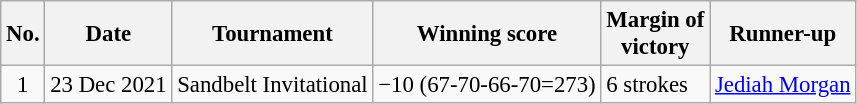<table class="wikitable" style="font-size:95%;">
<tr>
<th>No.</th>
<th>Date</th>
<th>Tournament</th>
<th>Winning score</th>
<th>Margin of<br>victory</th>
<th>Runner-up</th>
</tr>
<tr>
<td align=center>1</td>
<td align=right>23 Dec 2021</td>
<td>Sandbelt Invitational</td>
<td>−10 (67-70-66-70=273)</td>
<td>6 strokes</td>
<td> <a href='#'>Jediah Morgan</a></td>
</tr>
</table>
